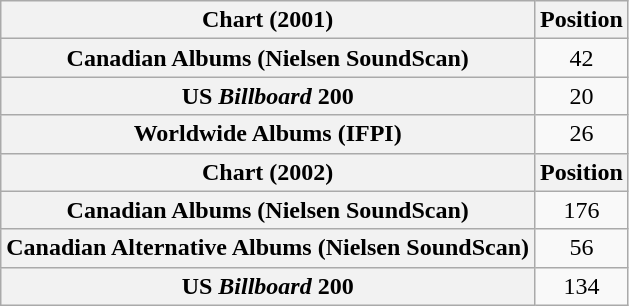<table class="wikitable plainrowheaders" style="text-align:center">
<tr>
<th scope="col">Chart (2001)</th>
<th scope="col">Position</th>
</tr>
<tr>
<th scope="row">Canadian Albums (Nielsen SoundScan)</th>
<td>42</td>
</tr>
<tr>
<th scope="row">US <em>Billboard</em> 200</th>
<td>20</td>
</tr>
<tr>
<th scope="row">Worldwide Albums (IFPI)</th>
<td>26</td>
</tr>
<tr>
<th scope="col">Chart (2002)</th>
<th scope="col">Position</th>
</tr>
<tr>
<th scope="row">Canadian Albums (Nielsen SoundScan)</th>
<td>176</td>
</tr>
<tr>
<th scope="row">Canadian Alternative Albums (Nielsen SoundScan)</th>
<td>56</td>
</tr>
<tr>
<th scope="row">US <em>Billboard</em> 200</th>
<td>134</td>
</tr>
</table>
